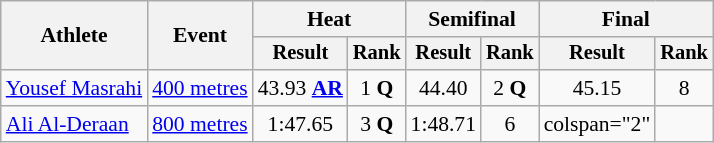<table class="wikitable" style="font-size:90%">
<tr>
<th rowspan="2">Athlete</th>
<th rowspan="2">Event</th>
<th colspan="2">Heat</th>
<th colspan="2">Semifinal</th>
<th colspan="2">Final</th>
</tr>
<tr style="font-size:95%">
<th>Result</th>
<th>Rank</th>
<th>Result</th>
<th>Rank</th>
<th>Result</th>
<th>Rank</th>
</tr>
<tr style=text-align:center>
<td style=text-align:left><a href='#'>Yousef Masrahi</a></td>
<td style=text-align:left><a href='#'>400 metres</a></td>
<td>43.93 <strong><a href='#'>AR</a></strong></td>
<td>1 <strong>Q</strong></td>
<td>44.40</td>
<td>2 <strong>Q</strong></td>
<td>45.15</td>
<td>8</td>
</tr>
<tr style=text-align:center>
<td style=text-align:left><a href='#'>Ali Al-Deraan</a></td>
<td style=text-align:left><a href='#'>800 metres</a></td>
<td>1:47.65</td>
<td>3 <strong>Q</strong></td>
<td>1:48.71</td>
<td>6</td>
<td>colspan="2" </td>
</tr>
</table>
